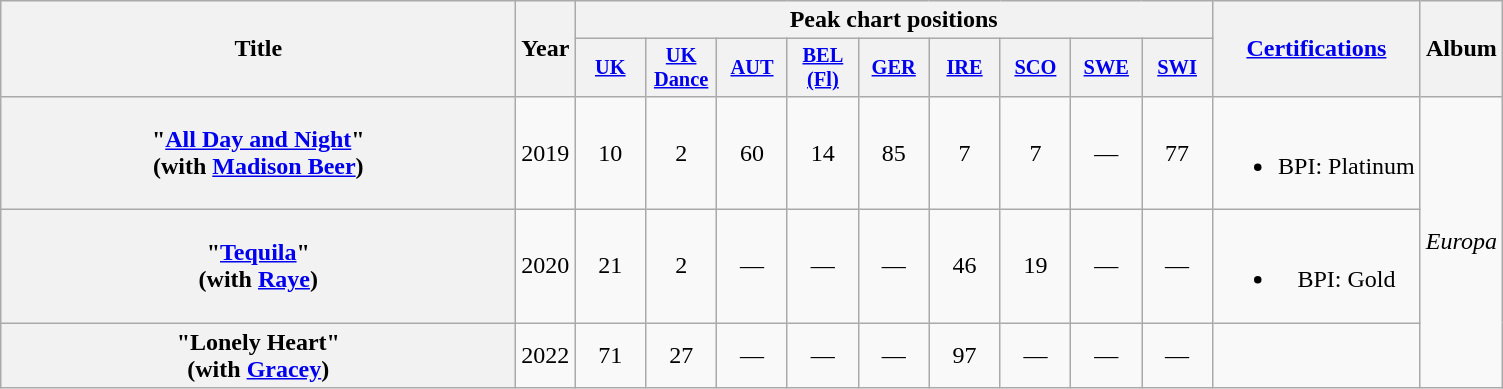<table class="wikitable plainrowheaders" style="text-align:center;">
<tr>
<th scope="col" rowspan="2" style="width:21em;">Title</th>
<th scope="col" rowspan="2" style="width:1em;">Year</th>
<th scope="col" colspan="9">Peak chart positions</th>
<th scope="col" rowspan="2"><a href='#'>Certifications</a></th>
<th scope="col" rowspan="2">Album</th>
</tr>
<tr>
<th scope="col" style="width:3em;font-size:85%;"><a href='#'>UK</a><br></th>
<th scope="col" style="width:3em;font-size:85%;"><a href='#'>UK Dance</a><br></th>
<th scope="col" style="width:3em;font-size:85%;"><a href='#'>AUT</a><br></th>
<th scope="col" style="width:3em;font-size:85%;"><a href='#'>BEL<br>(Fl)</a><br></th>
<th scope="col" style="width:3em;font-size:85%;"><a href='#'>GER</a><br></th>
<th scope="col" style="width:3em;font-size:85%;"><a href='#'>IRE</a><br></th>
<th scope="col" style="width:3em;font-size:85%;"><a href='#'>SCO</a><br></th>
<th scope="col" style="width:3em;font-size:85%;"><a href='#'>SWE</a><br></th>
<th scope="col" style="width:3em;font-size:85%;"><a href='#'>SWI</a><br></th>
</tr>
<tr>
<th scope="row">"<a href='#'>All Day and Night</a>"<br><span>(with <a href='#'>Madison Beer</a>)</span></th>
<td>2019</td>
<td>10</td>
<td>2</td>
<td>60</td>
<td>14</td>
<td>85</td>
<td>7</td>
<td>7</td>
<td>—</td>
<td>77</td>
<td><br><ul><li>BPI: Platinum</li></ul></td>
<td rowspan="3"><em>Europa</em></td>
</tr>
<tr>
<th scope="row">"<a href='#'>Tequila</a>"<br><span>(with <a href='#'>Raye</a>)</span></th>
<td>2020</td>
<td>21</td>
<td>2</td>
<td>—</td>
<td>—</td>
<td>—</td>
<td>46<br></td>
<td>19</td>
<td>—</td>
<td>—</td>
<td><br><ul><li>BPI: Gold</li></ul></td>
</tr>
<tr>
<th scope="row">"Lonely Heart"<br><span>(with <a href='#'>Gracey</a>)</span></th>
<td>2022</td>
<td>71</td>
<td>27</td>
<td>—</td>
<td>—</td>
<td>—</td>
<td>97</td>
<td>—</td>
<td>—</td>
<td>—</td>
<td></td>
</tr>
</table>
